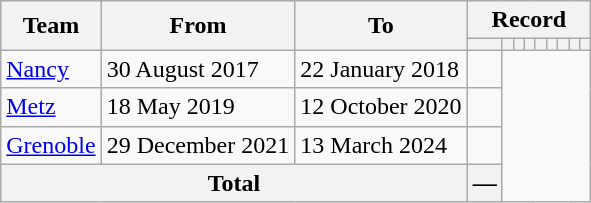<table class=wikitable style="text-align: center">
<tr>
<th rowspan=2>Team</th>
<th rowspan=2>From</th>
<th rowspan=2>To</th>
<th colspan=9>Record</th>
</tr>
<tr>
<th></th>
<th></th>
<th></th>
<th></th>
<th></th>
<th></th>
<th></th>
<th></th>
<th></th>
</tr>
<tr>
<td align=left><a href='#'>Nancy</a></td>
<td align=left>30 August 2017</td>
<td align=left>22 January 2018<br></td>
<td></td>
</tr>
<tr>
<td align=left><a href='#'>Metz</a></td>
<td align=left>18 May 2019</td>
<td align=left>12 October 2020<br></td>
<td></td>
</tr>
<tr>
<td align=left><a href='#'>Grenoble</a></td>
<td align=left>29 December 2021</td>
<td align=left>13 March 2024<br></td>
<td></td>
</tr>
<tr>
<th colspan=3>Total<br></th>
<th>—</th>
</tr>
</table>
